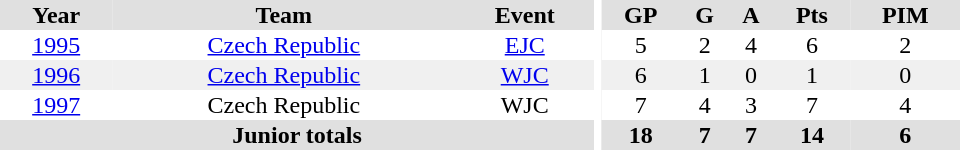<table border="0" cellpadding="1" cellspacing="0" ID="Table3" style="text-align:center; width:40em">
<tr ALIGN="center" bgcolor="#e0e0e0">
<th>Year</th>
<th>Team</th>
<th>Event</th>
<th rowspan="99" bgcolor="#ffffff"></th>
<th>GP</th>
<th>G</th>
<th>A</th>
<th>Pts</th>
<th>PIM</th>
</tr>
<tr>
<td><a href='#'>1995</a></td>
<td><a href='#'>Czech Republic</a></td>
<td><a href='#'>EJC</a></td>
<td>5</td>
<td>2</td>
<td>4</td>
<td>6</td>
<td>2</td>
</tr>
<tr bgcolor="#f0f0f0">
<td><a href='#'>1996</a></td>
<td><a href='#'>Czech Republic</a></td>
<td><a href='#'>WJC</a></td>
<td>6</td>
<td>1</td>
<td>0</td>
<td>1</td>
<td>0</td>
</tr>
<tr>
<td><a href='#'>1997</a></td>
<td>Czech Republic</td>
<td>WJC</td>
<td>7</td>
<td>4</td>
<td>3</td>
<td>7</td>
<td>4</td>
</tr>
<tr bgcolor="#e0e0e0">
<th colspan="3">Junior totals</th>
<th>18</th>
<th>7</th>
<th>7</th>
<th>14</th>
<th>6</th>
</tr>
</table>
